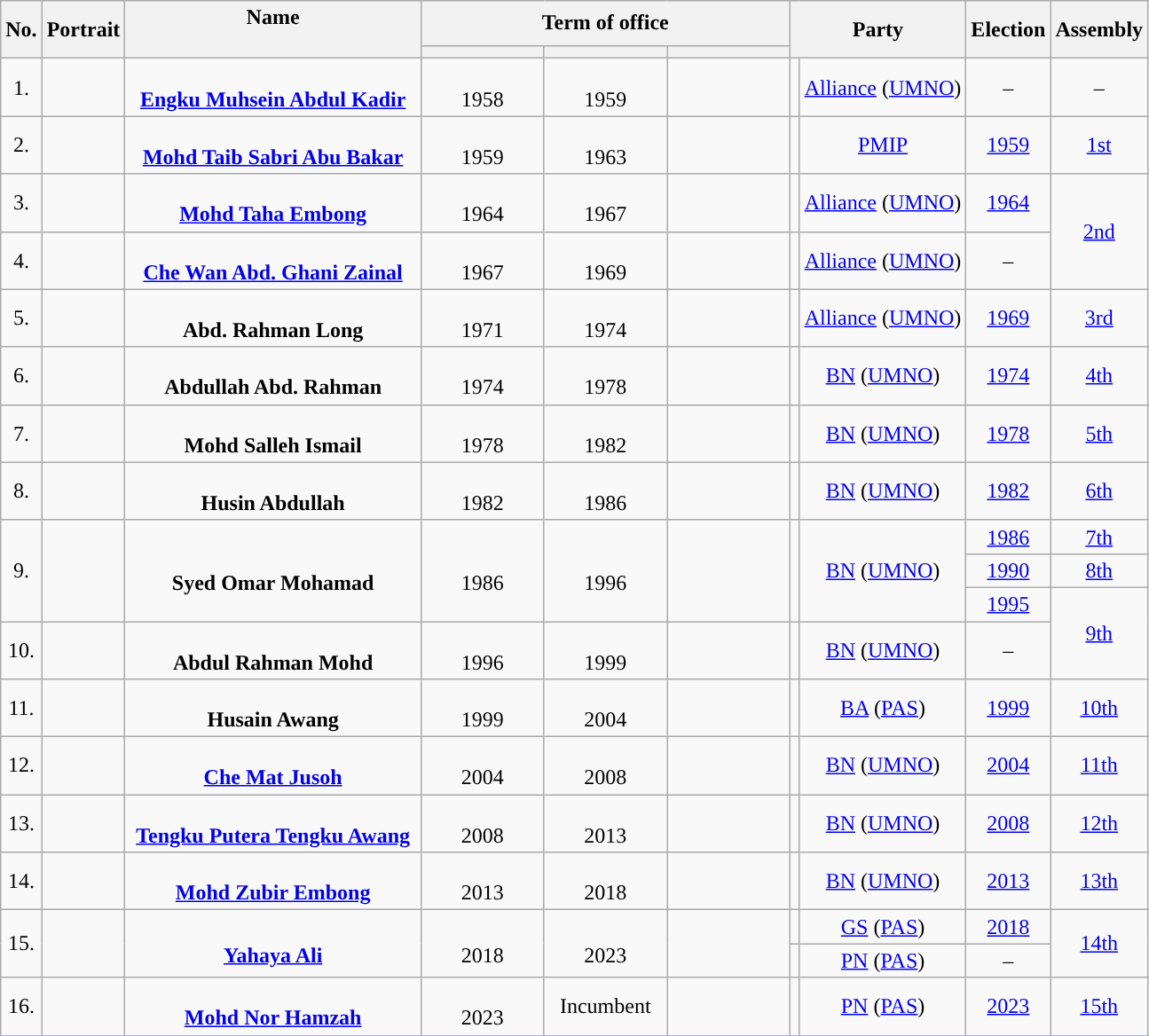<table class="wikitable" style="text-align:center; border:1px #aaf solid;">
<tr>
<th rowspan="2">No.</th>
<th rowspan="2">Portrait</th>
<th rowspan="2" width="215">Name<br><br></th>
<th colspan="3">Term of office</th>
<th colspan="2" rowspan="2">Party</th>
<th rowspan="2">Election</th>
<th rowspan="2">Assembly</th>
</tr>
<tr>
<th width="85"></th>
<th width="85"></th>
<th width="85"></th>
</tr>
<tr>
<td>1.</td>
<td></td>
<td><br><strong><a href='#'>Engku Muhsein Abdul Kadir</a></strong><br></td>
<td><br>1958</td>
<td><br>1959</td>
<td></td>
<td style="background:"></td>
<td><a href='#'>Alliance</a> (<a href='#'>UMNO</a>)</td>
<td>–</td>
<td>–</td>
</tr>
<tr>
<td>2.</td>
<td></td>
<td><br><strong><a href='#'>Mohd Taib Sabri Abu Bakar</a></strong><br></td>
<td><br>1959</td>
<td><br>1963</td>
<td></td>
<td style="background:"></td>
<td><a href='#'>PMIP</a></td>
<td><a href='#'>1959</a></td>
<td><a href='#'>1st</a></td>
</tr>
<tr>
<td>3.</td>
<td></td>
<td><br><strong><a href='#'>Mohd Taha Embong</a></strong><br></td>
<td><br>1964</td>
<td><br>1967</td>
<td></td>
<td style="background:"></td>
<td><a href='#'>Alliance</a> (<a href='#'>UMNO</a>)</td>
<td><a href='#'>1964</a></td>
<td rowspan=2><a href='#'>2nd</a></td>
</tr>
<tr>
<td>4.</td>
<td></td>
<td><br><strong><a href='#'>Che Wan Abd. Ghani Zainal</a></strong><br></td>
<td><br>1967</td>
<td><br>1969</td>
<td></td>
<td style="background:"></td>
<td><a href='#'>Alliance</a> (<a href='#'>UMNO</a>)</td>
<td>–</td>
</tr>
<tr>
<td>5.</td>
<td></td>
<td><br><strong>Abd. Rahman Long</strong><br></td>
<td><br>1971</td>
<td><br>1974</td>
<td></td>
<td style="background:"></td>
<td><a href='#'>Alliance</a> (<a href='#'>UMNO</a>)</td>
<td><a href='#'>1969</a></td>
<td><a href='#'>3rd</a></td>
</tr>
<tr>
<td>6.</td>
<td></td>
<td><br><strong>Abdullah Abd. Rahman</strong><br></td>
<td><br>1974</td>
<td><br>1978</td>
<td></td>
<td style="background:"></td>
<td><a href='#'>BN</a> (<a href='#'>UMNO</a>)</td>
<td><a href='#'>1974</a></td>
<td><a href='#'>4th</a></td>
</tr>
<tr>
<td>7.</td>
<td></td>
<td><br><strong>Mohd Salleh Ismail</strong><br></td>
<td><br>1978</td>
<td><br>1982</td>
<td></td>
<td style="background:"></td>
<td><a href='#'>BN</a> (<a href='#'>UMNO</a>)</td>
<td><a href='#'>1978</a></td>
<td><a href='#'>5th</a></td>
</tr>
<tr>
<td>8.</td>
<td></td>
<td><br><strong>Husin Abdullah</strong><br></td>
<td><br>1982</td>
<td><br>1986</td>
<td></td>
<td style="background:"></td>
<td><a href='#'>BN</a> (<a href='#'>UMNO</a>)</td>
<td><a href='#'>1982</a></td>
<td><a href='#'>6th</a></td>
</tr>
<tr>
<td rowspan=3>9.</td>
<td rowspan=3></td>
<td rowspan=3><br><strong>Syed Omar Mohamad</strong><br></td>
<td rowspan=3><br>1986</td>
<td rowspan=3><br>1996</td>
<td rowspan=3></td>
<td rowspan=3 style="background:"></td>
<td rowspan=3><a href='#'>BN</a> (<a href='#'>UMNO</a>)</td>
<td><a href='#'>1986</a></td>
<td><a href='#'>7th</a></td>
</tr>
<tr>
<td><a href='#'>1990</a></td>
<td><a href='#'>8th</a></td>
</tr>
<tr>
<td><a href='#'>1995</a></td>
<td rowspan=2><a href='#'>9th</a></td>
</tr>
<tr>
<td>10.</td>
<td></td>
<td><br><strong>Abdul Rahman Mohd</strong><br></td>
<td><br>1996</td>
<td><br>1999</td>
<td></td>
<td style="background:"></td>
<td><a href='#'>BN</a> (<a href='#'>UMNO</a>)</td>
<td>–</td>
</tr>
<tr>
<td>11.</td>
<td></td>
<td><br><strong>Husain Awang</strong><br></td>
<td><br>1999</td>
<td><br>2004</td>
<td></td>
<td style="background:"></td>
<td><a href='#'>BA</a> (<a href='#'>PAS</a>)</td>
<td><a href='#'>1999</a></td>
<td><a href='#'>10th</a></td>
</tr>
<tr>
<td>12.</td>
<td></td>
<td><br><strong><a href='#'>Che Mat Jusoh</a></strong><br></td>
<td><br>2004</td>
<td><br>2008</td>
<td></td>
<td style="background:"></td>
<td><a href='#'>BN</a> (<a href='#'>UMNO</a>)</td>
<td><a href='#'>2004</a></td>
<td><a href='#'>11th</a></td>
</tr>
<tr>
<td>13.</td>
<td></td>
<td><br><strong><a href='#'>Tengku Putera Tengku Awang</a></strong><br></td>
<td><br>2008</td>
<td><br>2013</td>
<td></td>
<td style="background:"></td>
<td><a href='#'>BN</a> (<a href='#'>UMNO</a>)</td>
<td><a href='#'>2008</a></td>
<td><a href='#'>12th</a></td>
</tr>
<tr>
<td>14.</td>
<td></td>
<td><br><strong><a href='#'>Mohd Zubir Embong</a></strong><br></td>
<td><br>2013</td>
<td><br>2018</td>
<td></td>
<td style="background:"></td>
<td><a href='#'>BN</a> (<a href='#'>UMNO</a>)</td>
<td><a href='#'>2013</a></td>
<td><a href='#'>13th</a></td>
</tr>
<tr>
<td rowspan=2>15.</td>
<td rowspan=2></td>
<td rowspan=2><br><strong><a href='#'>Yahaya Ali</a></strong><br></td>
<td rowspan=2><br>2018</td>
<td rowspan=2><br>2023</td>
<td rowspan=2></td>
<td style="background:"></td>
<td><a href='#'>GS</a> (<a href='#'>PAS</a>)</td>
<td><a href='#'>2018</a></td>
<td rowspan=2><a href='#'>14th</a></td>
</tr>
<tr>
<td style="background:"></td>
<td><a href='#'>PN</a> (<a href='#'>PAS</a>)</td>
<td>–</td>
</tr>
<tr>
<td>16.</td>
<td></td>
<td><br><strong><a href='#'>Mohd Nor Hamzah</a></strong><br></td>
<td><br>2023</td>
<td>Incumbent</td>
<td></td>
<td style="background:"></td>
<td><a href='#'>PN</a> (<a href='#'>PAS</a>)</td>
<td><a href='#'>2023</a></td>
<td><a href='#'>15th</a></td>
</tr>
<tr>
</tr>
</table>
